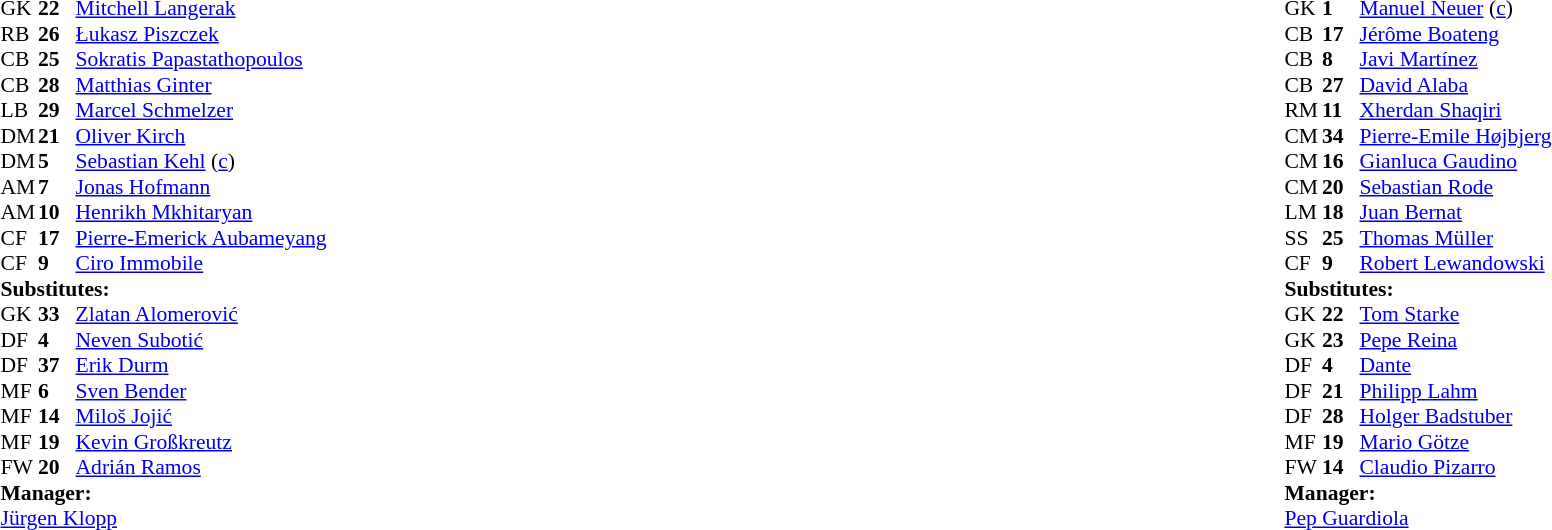<table width="100%">
<tr>
<td valign="top" width="40%"><br><table style="font-size:90%" cellspacing="0" cellpadding="0">
<tr>
<th width=25></th>
<th width=25></th>
</tr>
<tr>
<td>GK</td>
<td><strong>22</strong></td>
<td> <a href='#'>Mitchell Langerak</a></td>
</tr>
<tr>
<td>RB</td>
<td><strong>26</strong></td>
<td> <a href='#'>Łukasz Piszczek</a></td>
</tr>
<tr>
<td>CB</td>
<td><strong>25</strong></td>
<td> <a href='#'>Sokratis Papastathopoulos</a></td>
</tr>
<tr>
<td>CB</td>
<td><strong>28</strong></td>
<td> <a href='#'>Matthias Ginter</a></td>
</tr>
<tr>
<td>LB</td>
<td><strong>29</strong></td>
<td> <a href='#'>Marcel Schmelzer</a></td>
<td></td>
<td></td>
</tr>
<tr>
<td>DM</td>
<td><strong>21</strong></td>
<td> <a href='#'>Oliver Kirch</a></td>
<td></td>
<td></td>
</tr>
<tr>
<td>DM</td>
<td><strong>5</strong></td>
<td> <a href='#'>Sebastian Kehl</a> (<a href='#'>c</a>)</td>
</tr>
<tr>
<td>AM</td>
<td><strong>7</strong></td>
<td> <a href='#'>Jonas Hofmann</a></td>
</tr>
<tr>
<td>AM</td>
<td><strong>10</strong></td>
<td> <a href='#'>Henrikh Mkhitaryan</a></td>
</tr>
<tr>
<td>CF</td>
<td><strong>17</strong></td>
<td> <a href='#'>Pierre-Emerick Aubameyang</a></td>
<td></td>
<td></td>
</tr>
<tr>
<td>CF</td>
<td><strong>9</strong></td>
<td> <a href='#'>Ciro Immobile</a></td>
</tr>
<tr>
<td colspan=3><strong>Substitutes:</strong></td>
</tr>
<tr>
<td>GK</td>
<td><strong>33</strong></td>
<td> <a href='#'>Zlatan Alomerović</a></td>
</tr>
<tr>
<td>DF</td>
<td><strong>4</strong></td>
<td> <a href='#'>Neven Subotić</a></td>
</tr>
<tr>
<td>DF</td>
<td><strong>37</strong></td>
<td> <a href='#'>Erik Durm</a></td>
<td></td>
<td></td>
</tr>
<tr>
<td>MF</td>
<td><strong>6</strong></td>
<td> <a href='#'>Sven Bender</a></td>
<td></td>
<td></td>
</tr>
<tr>
<td>MF</td>
<td><strong>14</strong></td>
<td> <a href='#'>Miloš Jojić</a></td>
</tr>
<tr>
<td>MF</td>
<td><strong>19</strong></td>
<td> <a href='#'>Kevin Großkreutz</a></td>
</tr>
<tr>
<td>FW</td>
<td><strong>20</strong></td>
<td> <a href='#'>Adrián Ramos</a></td>
<td></td>
<td></td>
</tr>
<tr>
<td colspan=3><strong>Manager:</strong></td>
</tr>
<tr>
<td colspan="3"> <a href='#'>Jürgen Klopp</a></td>
</tr>
</table>
</td>
<td valign="top"></td>
<td valign="top" width="50%"><br><table style="font-size: 90%; margin: auto;" cellspacing="0" cellpadding="0">
<tr>
<th width=25></th>
<th width=25></th>
</tr>
<tr>
<td>GK</td>
<td><strong>1</strong></td>
<td> <a href='#'>Manuel Neuer</a> (<a href='#'>c</a>)</td>
</tr>
<tr>
<td>CB</td>
<td><strong>17</strong></td>
<td> <a href='#'>Jérôme Boateng</a></td>
<td></td>
</tr>
<tr>
<td>CB</td>
<td><strong>8</strong></td>
<td> <a href='#'>Javi Martínez</a></td>
<td></td>
<td></td>
</tr>
<tr>
<td>CB</td>
<td><strong>27</strong></td>
<td> <a href='#'>David Alaba</a></td>
</tr>
<tr>
<td>RM</td>
<td><strong>11</strong></td>
<td> <a href='#'>Xherdan Shaqiri</a></td>
</tr>
<tr>
<td>CM</td>
<td><strong>34</strong></td>
<td> <a href='#'>Pierre-Emile Højbjerg</a></td>
<td></td>
<td></td>
</tr>
<tr>
<td>CM</td>
<td><strong>16</strong></td>
<td> <a href='#'>Gianluca Gaudino</a></td>
</tr>
<tr>
<td>CM</td>
<td><strong>20</strong></td>
<td> <a href='#'>Sebastian Rode</a></td>
</tr>
<tr>
<td>LM</td>
<td><strong>18</strong></td>
<td> <a href='#'>Juan Bernat</a></td>
</tr>
<tr>
<td>SS</td>
<td><strong>25</strong></td>
<td> <a href='#'>Thomas Müller</a></td>
<td></td>
<td></td>
</tr>
<tr>
<td>CF</td>
<td><strong>9</strong></td>
<td> <a href='#'>Robert Lewandowski</a></td>
</tr>
<tr>
<td colspan=3><strong>Substitutes:</strong></td>
</tr>
<tr>
<td>GK</td>
<td><strong>22</strong></td>
<td> <a href='#'>Tom Starke</a></td>
</tr>
<tr>
<td>GK</td>
<td><strong>23</strong></td>
<td> <a href='#'>Pepe Reina</a></td>
</tr>
<tr>
<td>DF</td>
<td><strong>4</strong></td>
<td> <a href='#'>Dante</a></td>
<td></td>
<td></td>
</tr>
<tr>
<td>DF</td>
<td><strong>21</strong></td>
<td> <a href='#'>Philipp Lahm</a></td>
<td></td>
<td></td>
</tr>
<tr>
<td>DF</td>
<td><strong>28</strong></td>
<td> <a href='#'>Holger Badstuber</a></td>
</tr>
<tr>
<td>MF</td>
<td><strong>19</strong></td>
<td> <a href='#'>Mario Götze</a></td>
<td></td>
<td></td>
</tr>
<tr>
<td>FW</td>
<td><strong>14</strong></td>
<td> <a href='#'>Claudio Pizarro</a></td>
</tr>
<tr>
<td colspan=3><strong>Manager:</strong></td>
</tr>
<tr>
<td colspan=3> <a href='#'>Pep Guardiola</a></td>
</tr>
</table>
</td>
</tr>
</table>
